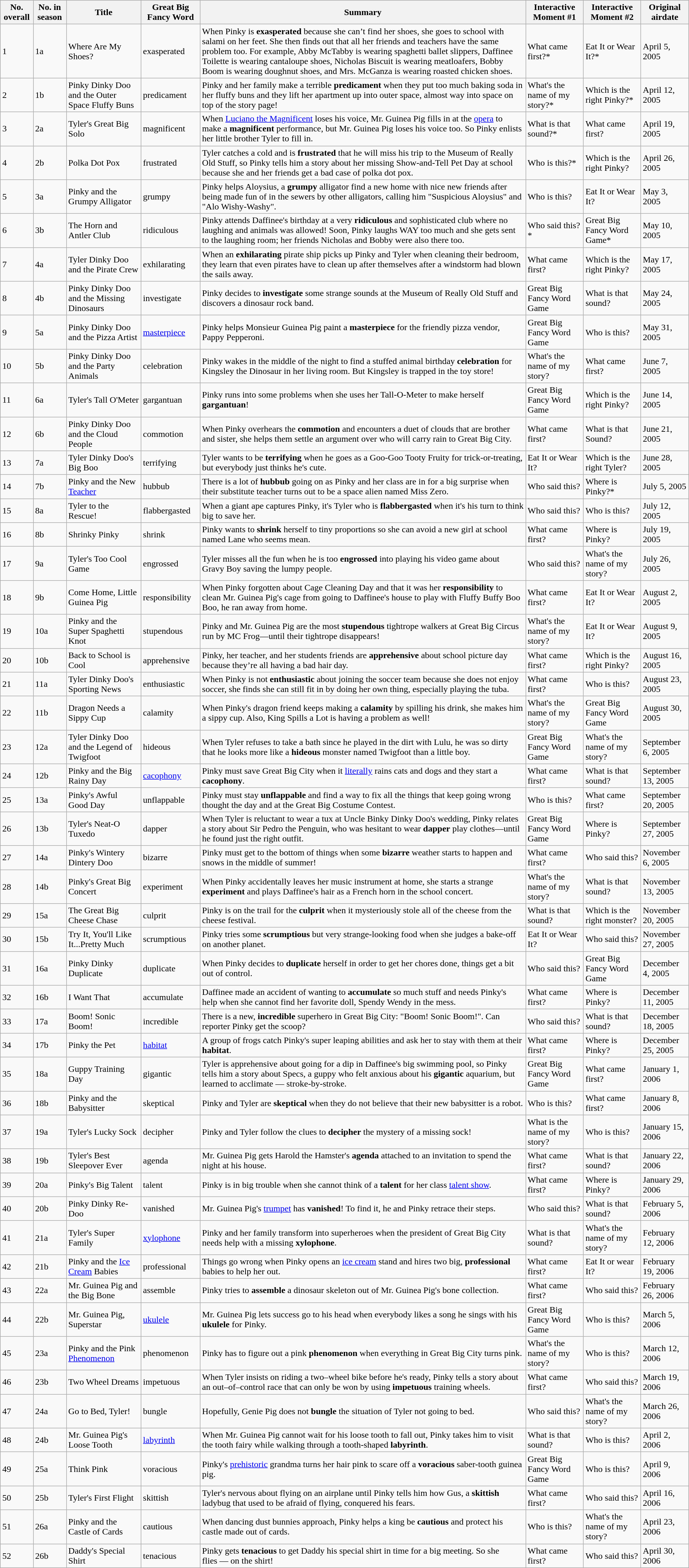<table class="wikitable">
<tr>
<th>No. overall</th>
<th>No. in season</th>
<th>Title</th>
<th>Great Big Fancy Word</th>
<th>Summary</th>
<th>Interactive Moment #1</th>
<th>Interactive Moment #2</th>
<th>Original airdate</th>
</tr>
<tr>
<td>1</td>
<td>1a</td>
<td>Where Are My Shoes?</td>
<td>exasperated</td>
<td>When Pinky is <strong>exasperated</strong> because she can’t find her shoes, she goes to school with salami on her feet. She then finds out that all her friends and teachers have the same problem too. For example, Abby McTabby is wearing spaghetti ballet slippers, Daffinee Toilette is wearing cantaloupe shoes, Nicholas Biscuit is wearing meatloafers, Bobby Boom is wearing doughnut shoes, and Mrs. McGanza is wearing roasted chicken shoes.</td>
<td>What came first?*</td>
<td>Eat It or Wear It?*</td>
<td>April 5, 2005</td>
</tr>
<tr>
<td>2</td>
<td>1b</td>
<td>Pinky Dinky Doo and the Outer Space Fluffy Buns</td>
<td>predicament</td>
<td>Pinky and her family make a terrible <strong>predicament</strong> when they put too much baking soda in her fluffy buns and they lift her apartment up into outer space, almost way into space on top of the story page!</td>
<td>What's the name of my story?*</td>
<td>Which is the right Pinky?*</td>
<td>April 12, 2005</td>
</tr>
<tr>
<td>3</td>
<td>2a</td>
<td>Tyler's Great Big Solo</td>
<td>magnificent</td>
<td>When <a href='#'>Luciano the Magnificent</a> loses his voice, Mr. Guinea Pig fills in at the <a href='#'>opera</a> to make a <strong>magnificent</strong> performance, but Mr. Guinea Pig loses his voice too. So Pinky enlists her little brother Tyler to fill in.</td>
<td>What is that sound?*</td>
<td>What came first?</td>
<td>April 19, 2005</td>
</tr>
<tr>
<td>4</td>
<td>2b</td>
<td>Polka Dot Pox</td>
<td>frustrated</td>
<td>Tyler catches a cold and is <strong>frustrated</strong> that he will miss his trip to the Museum of Really Old Stuff, so Pinky tells him a story about her missing Show-and-Tell Pet Day at school because she and her friends get a bad case of polka dot pox.</td>
<td>Who is this?*</td>
<td>Which is the right Pinky?</td>
<td>April 26, 2005</td>
</tr>
<tr>
<td>5</td>
<td>3a</td>
<td>Pinky and the Grumpy Alligator</td>
<td>grumpy</td>
<td>Pinky helps Aloysius, a <strong>grumpy</strong> alligator find a new home with nice new friends after being made fun of in the sewers by other alligators, calling him "Suspicious Aloysius" and "Alo Wishy-Washy".</td>
<td>Who is this?</td>
<td>Eat It or Wear It?</td>
<td>May 3, 2005</td>
</tr>
<tr>
<td>6</td>
<td>3b</td>
<td>The Horn and Antler Club</td>
<td>ridiculous</td>
<td>Pinky attends Daffinee's birthday at a very <strong>ridiculous</strong> and sophisticated club where no laughing and animals was allowed! Soon, Pinky laughs WAY too much and she gets sent to the laughing room; her friends Nicholas and Bobby were also there too.</td>
<td>Who said this?*</td>
<td>Great Big Fancy Word Game*</td>
<td>May 10, 2005</td>
</tr>
<tr>
<td>7</td>
<td>4a</td>
<td>Tyler Dinky Doo and the Pirate Crew</td>
<td>exhilarating</td>
<td>When an <strong>exhilarating</strong> pirate ship picks up Pinky and Tyler when cleaning their bedroom, they learn that even pirates have to clean up after themselves after a windstorm had blown the sails away.</td>
<td>What came first?</td>
<td>Which is the right Pinky?</td>
<td>May 17, 2005</td>
</tr>
<tr>
<td>8</td>
<td>4b</td>
<td>Pinky Dinky Doo and the Missing Dinosaurs</td>
<td>investigate</td>
<td>Pinky decides to <strong>investigate</strong> some strange sounds at the Museum of Really Old Stuff and discovers a dinosaur rock band.</td>
<td>Great Big Fancy Word Game</td>
<td>What is that sound?</td>
<td>May 24, 2005</td>
</tr>
<tr>
<td>9</td>
<td>5a</td>
<td>Pinky Dinky Doo and the Pizza Artist</td>
<td><a href='#'>masterpiece</a></td>
<td>Pinky helps Monsieur Guinea Pig paint a <strong>masterpiece</strong> for the friendly pizza vendor, Pappy Pepperoni.</td>
<td>Great Big Fancy Word Game</td>
<td>Who is this?</td>
<td>May 31, 2005</td>
</tr>
<tr>
<td>10</td>
<td>5b</td>
<td>Pinky Dinky Doo and the Party Animals</td>
<td>celebration</td>
<td>Pinky wakes in the middle of the night to find a stuffed animal birthday <strong>celebration</strong> for Kingsley the Dinosaur in her living room. But Kingsley is trapped in the toy store!</td>
<td>What's the name of my story?</td>
<td>What came first?</td>
<td>June 7, 2005</td>
</tr>
<tr>
<td>11</td>
<td>6a</td>
<td>Tyler's Tall O'Meter</td>
<td>gargantuan</td>
<td>Pinky runs into some problems when she uses her Tall-O-Meter to make herself <strong>gargantuan</strong>!</td>
<td>Great Big Fancy Word Game</td>
<td>Which is the right Pinky?</td>
<td>June 14, 2005</td>
</tr>
<tr>
<td>12</td>
<td>6b</td>
<td>Pinky Dinky Doo and the Cloud People</td>
<td>commotion</td>
<td>When Pinky overhears the <strong>commotion</strong> and encounters a duet of clouds that are brother and sister, she helps them settle an argument over who will carry rain to Great Big City.</td>
<td>What came first?</td>
<td>What is that Sound?</td>
<td>June 21, 2005</td>
</tr>
<tr>
<td>13</td>
<td>7a</td>
<td>Tyler Dinky Doo's Big Boo</td>
<td>terrifying</td>
<td>Tyler wants to be <strong>terrifying</strong> when he goes as a Goo-Goo Tooty Fruity for trick-or-treating, but everybody just thinks he's cute.</td>
<td>Eat It or Wear It?</td>
<td>Which is the right Tyler?</td>
<td>June 28, 2005</td>
</tr>
<tr>
<td>14</td>
<td>7b</td>
<td>Pinky and the New <a href='#'>Teacher</a></td>
<td>hubbub</td>
<td>There is a lot of <strong>hubbub</strong> going on as Pinky and her class are in for a big surprise when their substitute teacher turns out to be a space alien named Miss Zero.</td>
<td>Who said this?</td>
<td>Where is Pinky?*</td>
<td>July 5, 2005</td>
</tr>
<tr>
<td>15</td>
<td>8a</td>
<td>Tyler to the Rescue!</td>
<td>flabbergasted</td>
<td>When a giant ape captures Pinky, it's Tyler who is <strong>flabbergasted</strong> when it's his turn to think big to save her.</td>
<td>Who said this?</td>
<td>Who is this?</td>
<td>July 12, 2005</td>
</tr>
<tr>
<td>16</td>
<td>8b</td>
<td>Shrinky Pinky</td>
<td>shrink</td>
<td>Pinky wants to <strong>shrink</strong> herself to tiny proportions so she can avoid a new girl at school named Lane who seems mean.</td>
<td>What came first?</td>
<td>Where is Pinky?</td>
<td>July 19, 2005</td>
</tr>
<tr>
<td>17</td>
<td>9a</td>
<td>Tyler's Too Cool Game</td>
<td>engrossed</td>
<td>Tyler misses all the fun when he is too <strong>engrossed</strong> into playing his video game about Gravy Boy saving the lumpy people.</td>
<td>Who said this?</td>
<td>What's the name of my story?</td>
<td>July 26, 2005</td>
</tr>
<tr>
<td>18</td>
<td>9b</td>
<td>Come Home, Little Guinea Pig</td>
<td>responsibility</td>
<td>When Pinky forgotten about Cage Cleaning Day and that it was her <strong>responsibility</strong> to clean Mr. Guinea Pig's cage from going to Daffinee's house to play with Fluffy Buffy Boo Boo, he ran away from home.</td>
<td>What came first?</td>
<td>Eat It or Wear It?</td>
<td>August 2, 2005</td>
</tr>
<tr>
<td>19</td>
<td>10a</td>
<td>Pinky and the Super Spaghetti Knot</td>
<td>stupendous</td>
<td>Pinky and Mr. Guinea Pig are the most <strong>stupendous</strong> tightrope walkers at Great Big Circus run by MC Frog—until their tightrope disappears!</td>
<td>What's the name of my story?</td>
<td>Eat It or Wear It?</td>
<td>August 9, 2005</td>
</tr>
<tr>
<td>20</td>
<td>10b</td>
<td>Back to School is Cool</td>
<td>apprehensive</td>
<td>Pinky, her teacher, and her students friends are <strong>apprehensive</strong> about school picture day because they’re all having a bad hair day.</td>
<td>What came first?</td>
<td>Which is the right Pinky?</td>
<td>August 16, 2005</td>
</tr>
<tr>
<td>21</td>
<td>11a</td>
<td>Tyler Dinky Doo's Sporting News</td>
<td>enthusiastic</td>
<td>When Pinky is not <strong>enthusiastic</strong> about joining the soccer team because she does not enjoy soccer, she finds she can still fit in by doing her own thing, especially playing the tuba.</td>
<td>What came first?</td>
<td>Who is this?</td>
<td>August 23, 2005</td>
</tr>
<tr>
<td>22</td>
<td>11b</td>
<td>Dragon Needs a Sippy Cup</td>
<td>calamity</td>
<td>When Pinky's dragon friend keeps making a <strong>calamity</strong> by spilling his drink, she makes him a sippy cup. Also, King Spills a Lot is having a problem as well!</td>
<td>What's the name of my story?</td>
<td>Great Big Fancy Word Game</td>
<td>August 30, 2005</td>
</tr>
<tr>
<td>23</td>
<td>12a</td>
<td>Tyler Dinky Doo and the Legend of Twigfoot</td>
<td>hideous</td>
<td>When Tyler refuses to take a bath since he played in the dirt with Lulu, he was so dirty that he looks more like a <strong>hideous</strong> monster named Twigfoot than a little boy.</td>
<td>Great Big Fancy Word Game</td>
<td>What's the name of my story?</td>
<td>September 6, 2005</td>
</tr>
<tr>
<td>24</td>
<td>12b</td>
<td>Pinky and the Big Rainy Day</td>
<td><a href='#'>cacophony</a></td>
<td>Pinky must save Great Big City when it <a href='#'>literally</a> rains cats and dogs and they start a <strong>cacophony</strong>.</td>
<td>What came first?</td>
<td>What is that sound?</td>
<td>September 13, 2005</td>
</tr>
<tr>
<td>25</td>
<td>13a</td>
<td>Pinky's Awful Good Day</td>
<td>unflappable</td>
<td>Pinky must stay <strong>unflappable</strong> and find a way to fix all the things that keep going wrong thought the day and at the Great Big Costume Contest.</td>
<td>Who is this?</td>
<td>What came first?</td>
<td>September 20, 2005</td>
</tr>
<tr>
<td>26</td>
<td>13b</td>
<td>Tyler's Neat-O Tuxedo</td>
<td>dapper</td>
<td>When Tyler is reluctant to wear a tux at Uncle Binky Dinky Doo's wedding, Pinky relates a story about Sir Pedro the Penguin, who was hesitant to wear <strong>dapper</strong> play clothes—until he found just the right outfit.</td>
<td>Great Big Fancy Word Game</td>
<td>Where is Pinky?</td>
<td>September 27, 2005</td>
</tr>
<tr>
<td>27</td>
<td>14a</td>
<td>Pinky's Wintery Dintery Doo</td>
<td>bizarre</td>
<td>Pinky must get to the bottom of things when some <strong>bizarre</strong> weather starts to happen and snows in the middle of summer!</td>
<td>What came first?</td>
<td>Who said this?</td>
<td>November 6, 2005</td>
</tr>
<tr>
<td>28</td>
<td>14b</td>
<td>Pinky's Great Big Concert</td>
<td>experiment</td>
<td>When Pinky accidentally leaves her music instrument at home, she starts a strange <strong>experiment</strong> and plays Daffinee's hair as a French horn in the school concert.</td>
<td>What's the name of my story?</td>
<td>What is that sound?</td>
<td>November 13, 2005</td>
</tr>
<tr>
<td>29</td>
<td>15a</td>
<td>The Great Big Cheese Chase</td>
<td>culprit</td>
<td>Pinky is on the trail for the <strong>culprit</strong> when it mysteriously stole all of the cheese from the cheese festival.</td>
<td>What is that sound?</td>
<td>Which is the right monster?</td>
<td>November 20, 2005</td>
</tr>
<tr>
<td>30</td>
<td>15b</td>
<td>Try It, You'll Like It...Pretty Much</td>
<td>scrumptious</td>
<td>Pinky tries some <strong>scrumptious</strong> but very strange-looking food when she judges a bake-off on another planet.</td>
<td>Eat It or Wear It?</td>
<td>Who said this?</td>
<td>November 27, 2005</td>
</tr>
<tr>
<td>31</td>
<td>16a</td>
<td>Pinky Dinky Duplicate</td>
<td>duplicate</td>
<td>When Pinky decides to <strong>duplicate</strong> herself in order to get her chores done, things get a bit out of control.</td>
<td>Who said this?</td>
<td>Great Big Fancy Word Game</td>
<td>December 4, 2005</td>
</tr>
<tr>
<td>32</td>
<td>16b</td>
<td>I Want That</td>
<td>accumulate</td>
<td>Daffinee made an accident of wanting to <strong>accumulate</strong> so much stuff and needs Pinky's help when she cannot find her favorite doll, Spendy Wendy in the mess.</td>
<td>What came first?</td>
<td>Where is Pinky?</td>
<td>December 11, 2005</td>
</tr>
<tr>
<td>33</td>
<td>17a</td>
<td>Boom! Sonic Boom!</td>
<td>incredible</td>
<td>There is a new, <strong>incredible</strong> superhero in Great Big City: "Boom! Sonic Boom!". Can reporter Pinky get the scoop?</td>
<td>Who said this?</td>
<td>What is that sound?</td>
<td>December 18, 2005</td>
</tr>
<tr>
<td>34</td>
<td>17b</td>
<td>Pinky the Pet</td>
<td><a href='#'>habitat</a></td>
<td>A group of frogs catch Pinky's super leaping abilities and ask her to stay with them at their <strong>habitat</strong>.</td>
<td>What came first?</td>
<td>Where is Pinky?</td>
<td>December 25, 2005</td>
</tr>
<tr>
<td>35</td>
<td>18a</td>
<td>Guppy Training Day</td>
<td>gigantic</td>
<td>Tyler is apprehensive about going for a dip in Daffinee's big swimming pool, so Pinky tells him a story about Specs, a guppy who felt anxious about his <strong>gigantic</strong> aquarium, but learned to acclimate — stroke-by-stroke.</td>
<td>Great Big Fancy Word Game</td>
<td>What came first?</td>
<td>January 1, 2006</td>
</tr>
<tr>
<td>36</td>
<td>18b</td>
<td>Pinky and the Babysitter</td>
<td>skeptical</td>
<td>Pinky and Tyler are <strong>skeptical</strong> when they do not believe that their new babysitter is a robot.</td>
<td>Who is this?</td>
<td>What came first?</td>
<td>January 8, 2006</td>
</tr>
<tr>
<td>37</td>
<td>19a</td>
<td>Tyler's Lucky Sock</td>
<td>decipher</td>
<td>Pinky and Tyler follow the clues to <strong>decipher</strong> the mystery of a missing sock!</td>
<td>What is the name of my story?</td>
<td>Who is this?</td>
<td>January 15, 2006</td>
</tr>
<tr>
<td>38</td>
<td>19b</td>
<td>Tyler's Best Sleepover Ever</td>
<td>agenda</td>
<td>Mr. Guinea Pig gets Harold the Hamster's <strong>agenda</strong> attached to an invitation to spend the night at his house.</td>
<td>What came first?</td>
<td>What is that sound?</td>
<td>January 22, 2006</td>
</tr>
<tr>
<td>39</td>
<td>20a</td>
<td>Pinky's Big Talent</td>
<td>talent</td>
<td>Pinky is in big trouble when she cannot think of a <strong>talent</strong> for her class <a href='#'>talent show</a>.</td>
<td>What came first?</td>
<td>Where is Pinky?</td>
<td>January 29, 2006</td>
</tr>
<tr>
<td>40</td>
<td>20b</td>
<td>Pinky Dinky Re-Doo</td>
<td>vanished</td>
<td>Mr. Guinea Pig's <a href='#'>trumpet</a> has <strong>vanished</strong>! To find it, he and Pinky retrace their steps.</td>
<td>Who said this?</td>
<td>What is that sound?</td>
<td>February 5, 2006</td>
</tr>
<tr>
<td>41</td>
<td>21a</td>
<td>Tyler's Super Family</td>
<td><a href='#'>xylophone</a></td>
<td>Pinky and her family transform into superheroes when the president of Great Big City needs help with a missing <strong>xylophone</strong>.</td>
<td>What is that sound?</td>
<td>What's the name of my story?</td>
<td>February 12, 2006</td>
</tr>
<tr>
<td>42</td>
<td>21b</td>
<td>Pinky and the <a href='#'>Ice Cream</a> Babies</td>
<td>professional</td>
<td>Things go wrong when Pinky opens an <a href='#'>ice cream</a> stand and hires two big, <strong>professional</strong> babies to help her out.</td>
<td>What came first?</td>
<td>Eat It or wear It?</td>
<td>February 19, 2006</td>
</tr>
<tr>
<td>43</td>
<td>22a</td>
<td>Mr. Guinea Pig and the Big Bone</td>
<td>assemble</td>
<td>Pinky tries to <strong>assemble</strong> a dinosaur skeleton out of Mr. Guinea Pig's bone collection.</td>
<td>What came first?</td>
<td>Who said this?</td>
<td>February 26, 2006</td>
</tr>
<tr>
<td>44</td>
<td>22b</td>
<td>Mr. Guinea Pig, Superstar</td>
<td><a href='#'>ukulele</a></td>
<td>Mr. Guinea Pig lets success go to his head when everybody likes a song he sings with his <strong>ukulele</strong> for Pinky.</td>
<td>Great Big Fancy Word Game</td>
<td>Who is this?</td>
<td>March 5, 2006</td>
</tr>
<tr>
<td>45</td>
<td>23a</td>
<td>Pinky and the Pink <a href='#'>Phenomenon</a></td>
<td>phenomenon</td>
<td>Pinky has to figure out a pink <strong>phenomenon</strong> when everything in Great Big City turns pink.</td>
<td>What's the name of my story?</td>
<td>Who is this?</td>
<td>March 12, 2006</td>
</tr>
<tr>
<td>46</td>
<td>23b</td>
<td>Two Wheel Dreams</td>
<td>impetuous</td>
<td>When Tyler insists on riding a two–wheel bike before he's ready, Pinky tells a story about an out–of–control race that can only be won by using <strong>impetuous</strong> training wheels.</td>
<td>What came first?</td>
<td>Who said this?</td>
<td>March 19, 2006</td>
</tr>
<tr>
<td>47</td>
<td>24a</td>
<td>Go to Bed, Tyler!</td>
<td>bungle</td>
<td>Hopefully, Genie Pig does not <strong>bungle</strong> the situation of Tyler not going to bed.</td>
<td>Who said this?</td>
<td>What's the name of my story?</td>
<td>March 26, 2006</td>
</tr>
<tr>
<td>48</td>
<td>24b</td>
<td>Mr. Guinea Pig's Loose Tooth</td>
<td><a href='#'>labyrinth</a></td>
<td>When Mr. Guinea Pig cannot wait for his loose tooth to fall out, Pinky takes him to visit the tooth fairy while walking through a tooth-shaped <strong>labyrinth</strong>.</td>
<td>What is that sound?</td>
<td>Who is this?</td>
<td>April 2, 2006</td>
</tr>
<tr>
<td>49</td>
<td>25a</td>
<td>Think Pink</td>
<td>voracious</td>
<td>Pinky's <a href='#'>prehistoric</a> grandma turns her hair pink to scare off a <strong>voracious</strong> saber-tooth guinea pig.</td>
<td>Great Big Fancy Word Game</td>
<td>Who is this?</td>
<td>April 9, 2006</td>
</tr>
<tr>
<td>50</td>
<td>25b</td>
<td>Tyler's First Flight</td>
<td>skittish</td>
<td>Tyler's nervous about flying on an airplane until Pinky tells him how Gus, a <strong>skittish</strong> ladybug that used to be afraid of flying, conquered his fears.</td>
<td>What came first?</td>
<td>Who said this?</td>
<td>April 16, 2006</td>
</tr>
<tr>
<td>51</td>
<td>26a</td>
<td>Pinky and the Castle of Cards</td>
<td>cautious</td>
<td>When dancing dust bunnies approach, Pinky helps a king be <strong>cautious</strong> and protect his castle made out of cards.</td>
<td>Who is this?</td>
<td>What's the name of my story?</td>
<td>April 23, 2006</td>
</tr>
<tr>
<td>52</td>
<td>26b</td>
<td>Daddy's Special Shirt</td>
<td>tenacious</td>
<td>Pinky gets <strong>tenacious</strong> to get Daddy his special shirt in time for a big meeting. So she flies — on the shirt!</td>
<td>What came first?</td>
<td>Who said this?</td>
<td>April 30, 2006</td>
</tr>
</table>
